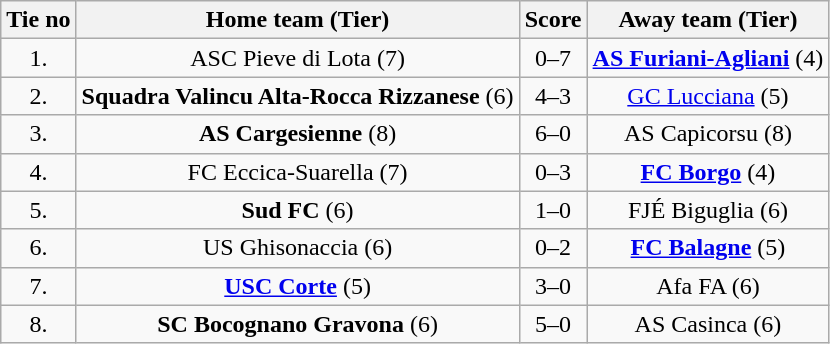<table class="wikitable" style="text-align: center">
<tr>
<th>Tie no</th>
<th>Home team (Tier)</th>
<th>Score</th>
<th>Away team (Tier)</th>
</tr>
<tr>
<td>1.</td>
<td>ASC Pieve di Lota (7)</td>
<td>0–7</td>
<td><strong><a href='#'>AS Furiani-Agliani</a></strong> (4)</td>
</tr>
<tr>
<td>2.</td>
<td><strong>Squadra Valincu Alta-Rocca Rizzanese</strong> (6)</td>
<td>4–3</td>
<td><a href='#'>GC Lucciana</a> (5)</td>
</tr>
<tr>
<td>3.</td>
<td><strong>AS Cargesienne</strong> (8)</td>
<td>6–0</td>
<td>AS Capicorsu (8)</td>
</tr>
<tr>
<td>4.</td>
<td>FC Eccica-Suarella (7)</td>
<td>0–3</td>
<td><strong><a href='#'>FC Borgo</a></strong> (4)</td>
</tr>
<tr>
<td>5.</td>
<td><strong>Sud FC</strong> (6)</td>
<td>1–0</td>
<td>FJÉ Biguglia (6)</td>
</tr>
<tr>
<td>6.</td>
<td>US Ghisonaccia (6)</td>
<td>0–2</td>
<td><strong><a href='#'>FC Balagne</a></strong> (5)</td>
</tr>
<tr>
<td>7.</td>
<td><strong><a href='#'>USC Corte</a></strong> (5)</td>
<td>3–0</td>
<td>Afa FA (6)</td>
</tr>
<tr>
<td>8.</td>
<td><strong>SC Bocognano Gravona</strong> (6)</td>
<td>5–0</td>
<td>AS Casinca (6)</td>
</tr>
</table>
